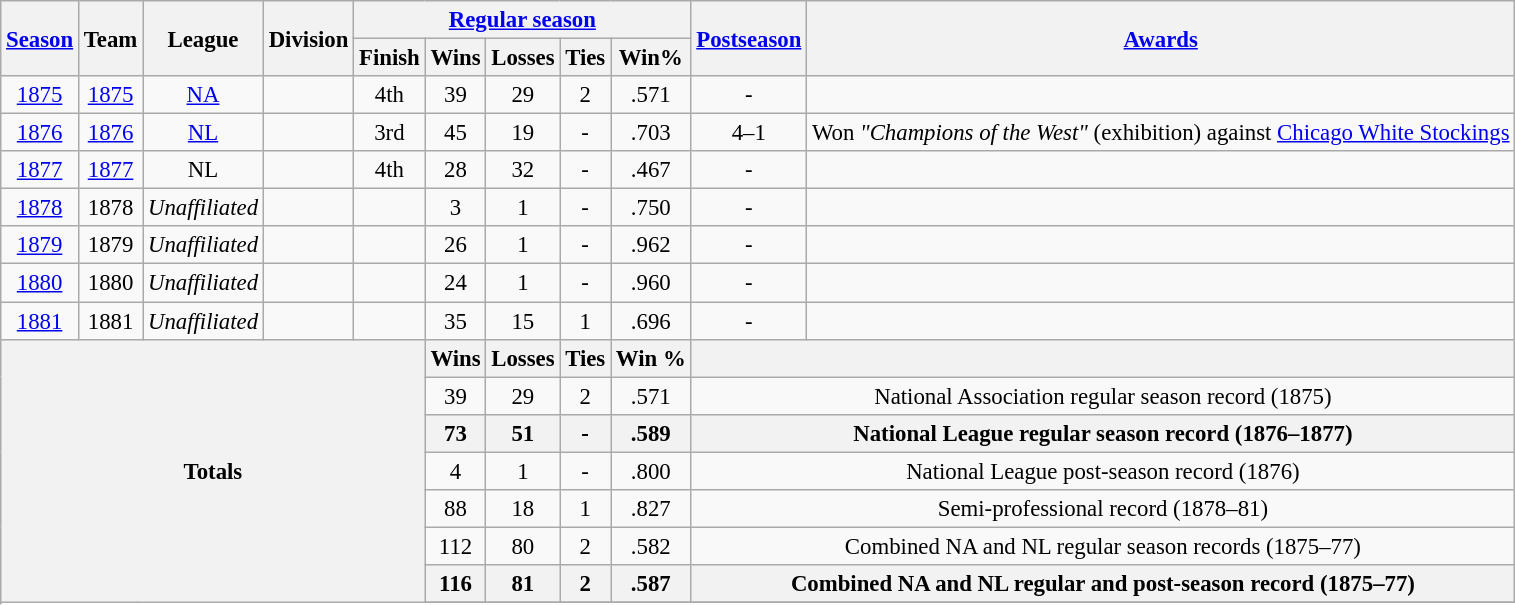<table class="wikitable" style="text-align:center; font-size:95%">
<tr>
<th rowspan="2"><a href='#'>Season</a></th>
<th rowspan="2">Team</th>
<th rowspan="2">League</th>
<th rowspan="2">Division</th>
<th colspan="5"><a href='#'>Regular season</a></th>
<th rowspan="2"><a href='#'>Postseason</a></th>
<th rowspan="2"><a href='#'>Awards</a></th>
</tr>
<tr>
<th>Finish</th>
<th>Wins</th>
<th>Losses</th>
<th>Ties</th>
<th>Win%</th>
</tr>
<tr>
<td align="center"><a href='#'>1875</a></td>
<td align="center"><a href='#'>1875</a></td>
<td align="center"><a href='#'>NA</a></td>
<td align="center"></td>
<td align="center">4th</td>
<td align="center">39</td>
<td align="center">29</td>
<td align="center">2</td>
<td align="center">.571</td>
<td align="center">-</td>
<td></td>
</tr>
<tr>
<td align="center"><a href='#'>1876</a></td>
<td align="center"><a href='#'>1876</a></td>
<td align="center"><a href='#'>NL</a></td>
<td align="center"></td>
<td align="center">3rd</td>
<td align="center">45</td>
<td align="center">19</td>
<td align="center">-</td>
<td align="center">.703</td>
<td align="center">4–1</td>
<td>Won <em>"Champions of the West"</em> (exhibition) against <a href='#'>Chicago White Stockings</a> </td>
</tr>
<tr>
<td align="center"><a href='#'>1877</a></td>
<td align="center"><a href='#'>1877</a></td>
<td align="center">NL</td>
<td align="center"></td>
<td align="center">4th</td>
<td align="center">28</td>
<td align="center">32</td>
<td align="center">-</td>
<td align="center">.467</td>
<td align="center">-</td>
<td></td>
</tr>
<tr>
<td align="center"><a href='#'>1878</a></td>
<td align="center">1878</td>
<td align="center"><em>Unaffiliated</em></td>
<td align="center"></td>
<td align="center"></td>
<td align="center">3</td>
<td align="center">1</td>
<td align="center">-</td>
<td align="center">.750</td>
<td align="center">-</td>
<td></td>
</tr>
<tr>
<td align="center"><a href='#'>1879</a></td>
<td align="center">1879</td>
<td align="center"><em>Unaffiliated</em></td>
<td align="center"></td>
<td align="center"></td>
<td align="center">26</td>
<td align="center">1</td>
<td align="center">-</td>
<td align="center">.962</td>
<td align="center">-</td>
<td></td>
</tr>
<tr>
<td align="center"><a href='#'>1880</a></td>
<td align="center">1880</td>
<td align="center"><em>Unaffiliated</em></td>
<td align="center"></td>
<td align="center"></td>
<td align="center">24</td>
<td align="center">1</td>
<td align="center">-</td>
<td align="center">.960</td>
<td align="center">-</td>
<td></td>
</tr>
<tr>
<td align="center"><a href='#'>1881</a></td>
<td align="center">1881</td>
<td align="center"><em>Unaffiliated</em></td>
<td align="center"></td>
<td align="center"></td>
<td align="center">35</td>
<td align="center">15</td>
<td align="center">1</td>
<td align="center">.696</td>
<td align="center">-</td>
<td></td>
</tr>
<tr>
<th colspan="5" rowspan="8" style="text-align: center;"><strong>Totals</strong></th>
<th style="text-align: center"><strong>Wins</strong></th>
<th style="text-align: center"><strong>Losses</strong></th>
<th style="text-align: center"><strong>Ties</strong></th>
<th style="text-align: center"><strong>Win %</strong></th>
<th colspan="2"></th>
</tr>
<tr>
<td align="center">39</td>
<td align="center">29</td>
<td align="center">2</td>
<td align="center">.571</td>
<td colspan="2">National Association regular season record (1875)</td>
</tr>
<tr>
<th align="center">73</th>
<th align="center">51</th>
<th align="center">-</th>
<th align="center">.589</th>
<th colspan="2">National League regular season record (1876–1877)</th>
</tr>
<tr>
<td align="center">4</td>
<td align="center">1</td>
<td align="center">-</td>
<td align="center">.800</td>
<td colspan="2">National League post-season record (1876)</td>
</tr>
<tr>
<td align="center">88</td>
<td align="center">18</td>
<td align="center">1</td>
<td align="center">.827</td>
<td colspan="2">Semi-professional record (1878–81)</td>
</tr>
<tr>
<td align="center">112</td>
<td align="center">80</td>
<td align="center">2</td>
<td align="center">.582</td>
<td colspan="2">Combined NA and NL regular season records (1875–77)</td>
</tr>
<tr>
<th align="center">116</th>
<th align="center">81</th>
<th align="center">2</th>
<th align="center">.587</th>
<th colspan="2">Combined NA and NL regular and post-season record (1875–77)</th>
</tr>
<tr>
</tr>
</table>
